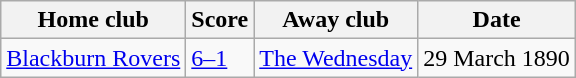<table class="wikitable">
<tr>
<th>Home club</th>
<th>Score</th>
<th>Away club</th>
<th>Date</th>
</tr>
<tr>
<td><a href='#'>Blackburn Rovers</a></td>
<td><a href='#'>6–1</a></td>
<td><a href='#'>The Wednesday</a></td>
<td>29 March 1890</td>
</tr>
</table>
